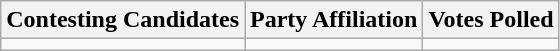<table class="wikitable sortable">
<tr>
<th>Contesting Candidates</th>
<th>Party Affiliation</th>
<th>Votes Polled</th>
</tr>
<tr>
<td></td>
<td></td>
<td></td>
</tr>
</table>
